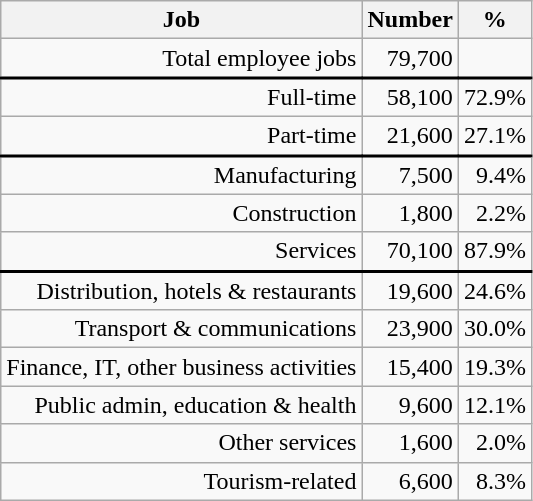<table class="wikitable floatright col1left" style="text-align:right;">
<tr>
<th scope="col">Job</th>
<th scope="col">Number</th>
<th scope="col">%</th>
</tr>
<tr>
<td>Total employee jobs</td>
<td>79,700</td>
<td></td>
</tr>
<tr style="border-top: 2px solid black;">
<td>Full-time</td>
<td>58,100</td>
<td>72.9%</td>
</tr>
<tr>
<td>Part-time</td>
<td>21,600</td>
<td>27.1%</td>
</tr>
<tr style="border-top: 2px solid black;">
<td>Manufacturing</td>
<td>7,500</td>
<td>9.4%</td>
</tr>
<tr>
<td>Construction</td>
<td>1,800</td>
<td>2.2%</td>
</tr>
<tr>
<td>Services</td>
<td>70,100</td>
<td>87.9%</td>
</tr>
<tr style="border-top: 2px solid black;">
<td style="left-padding: 20pt">Distribution, hotels & restaurants</td>
<td>19,600</td>
<td>24.6%</td>
</tr>
<tr>
<td style="left-padding: 20pt">Transport & communications</td>
<td>23,900</td>
<td>30.0%</td>
</tr>
<tr>
<td style="left-padding: 20pt">Finance, IT, other business activities</td>
<td>15,400</td>
<td>19.3%</td>
</tr>
<tr>
<td style="left-padding: 20pt">Public admin, education & health</td>
<td>9,600</td>
<td>12.1%</td>
</tr>
<tr>
<td style="left-padding: 20pt">Other services</td>
<td>1,600</td>
<td>2.0%</td>
</tr>
<tr>
<td style="left-padding: 20pt">Tourism-related</td>
<td>6,600</td>
<td>8.3%</td>
</tr>
</table>
